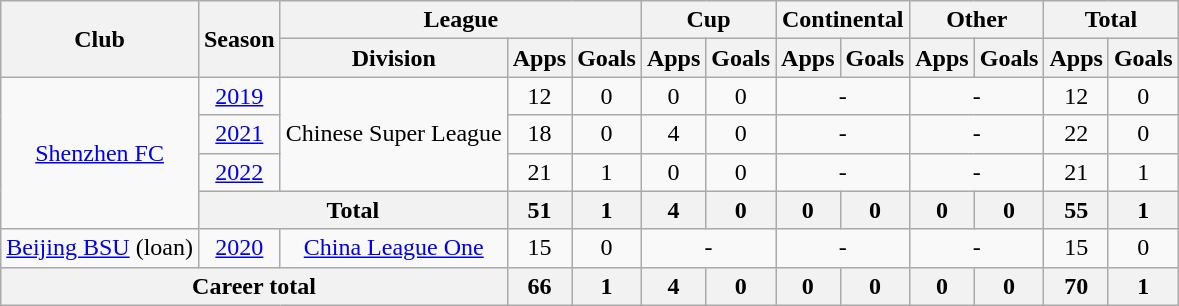<table class="wikitable" style="text-align: center">
<tr>
<th rowspan="2">Club</th>
<th rowspan="2">Season</th>
<th colspan="3">League</th>
<th colspan="2">Cup</th>
<th colspan="2">Continental</th>
<th colspan="2">Other</th>
<th colspan="2">Total</th>
</tr>
<tr>
<th>Division</th>
<th>Apps</th>
<th>Goals</th>
<th>Apps</th>
<th>Goals</th>
<th>Apps</th>
<th>Goals</th>
<th>Apps</th>
<th>Goals</th>
<th>Apps</th>
<th>Goals</th>
</tr>
<tr>
<td rowspan=4><a href='#'>Shenzhen FC</a></td>
<td><a href='#'>2019</a></td>
<td rowspan=3>Chinese Super League</td>
<td>12</td>
<td>0</td>
<td>0</td>
<td>0</td>
<td colspan="2">-</td>
<td colspan="2">-</td>
<td>12</td>
<td>0</td>
</tr>
<tr>
<td><a href='#'>2021</a></td>
<td>18</td>
<td>0</td>
<td>4</td>
<td>0</td>
<td colspan="2">-</td>
<td colspan="2">-</td>
<td>22</td>
<td>0</td>
</tr>
<tr>
<td><a href='#'>2022</a></td>
<td>21</td>
<td>1</td>
<td>0</td>
<td>0</td>
<td colspan="2">-</td>
<td colspan="2">-</td>
<td>21</td>
<td>1</td>
</tr>
<tr>
<th colspan=2>Total</th>
<th>51</th>
<th>1</th>
<th>4</th>
<th>0</th>
<th>0</th>
<th>0</th>
<th>0</th>
<th>0</th>
<th>55</th>
<th>1</th>
</tr>
<tr>
<td><a href='#'>Beijing BSU</a> (loan)</td>
<td><a href='#'>2020</a></td>
<td><a href='#'>China League One</a></td>
<td>15</td>
<td>0</td>
<td colspan="2">-</td>
<td colspan="2">-</td>
<td colspan="2">-</td>
<td>15</td>
<td>0</td>
</tr>
<tr>
<th colspan=3>Career total</th>
<th>66</th>
<th>1</th>
<th>4</th>
<th>0</th>
<th>0</th>
<th>0</th>
<th>0</th>
<th>0</th>
<th>70</th>
<th>1</th>
</tr>
</table>
